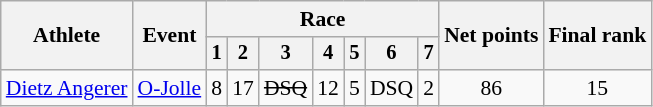<table class="wikitable" style="font-size:90%">
<tr>
<th rowspan="2">Athlete</th>
<th rowspan="2">Event</th>
<th colspan=7>Race</th>
<th rowspan=2>Net points</th>
<th rowspan=2>Final rank</th>
</tr>
<tr style="font-size:95%">
<th>1</th>
<th>2</th>
<th>3</th>
<th>4</th>
<th>5</th>
<th>6</th>
<th>7</th>
</tr>
<tr align=center>
<td align=left><a href='#'>Dietz Angerer</a></td>
<td align=left><a href='#'>O-Jolle</a></td>
<td>8</td>
<td>17</td>
<td><s>DSQ</s></td>
<td>12</td>
<td>5</td>
<td>DSQ</td>
<td>2</td>
<td>86</td>
<td>15</td>
</tr>
</table>
